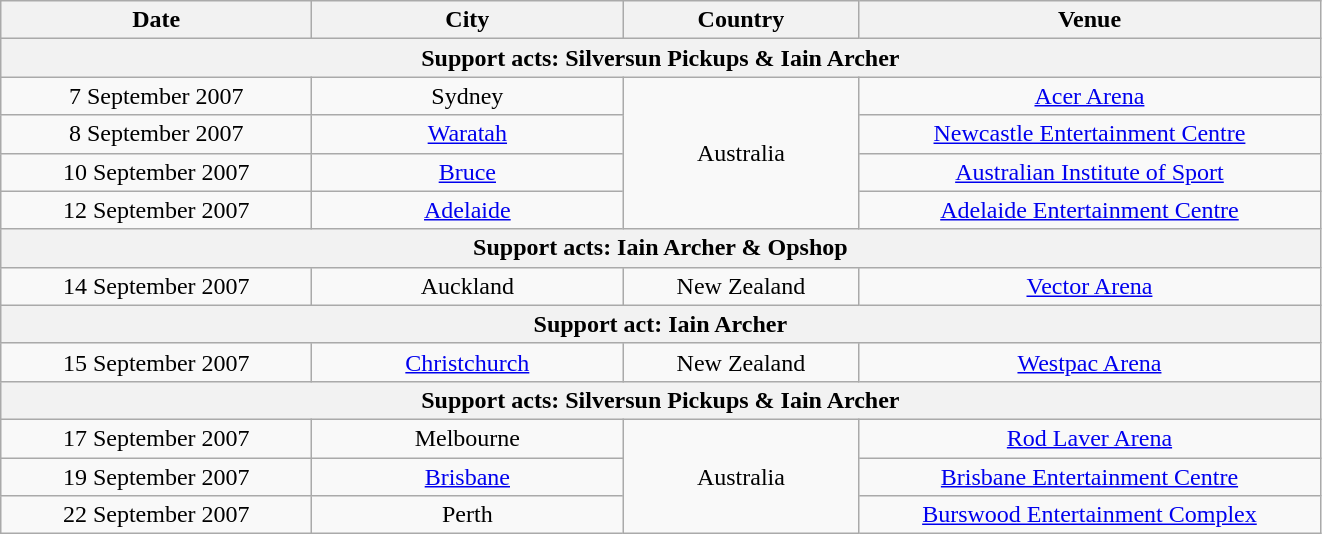<table class="wikitable" style="text-align:center;">
<tr>
<th width="200">Date</th>
<th width="200">City</th>
<th width="150">Country</th>
<th width="300">Venue</th>
</tr>
<tr>
<th colspan="4">Support acts: Silversun Pickups & Iain Archer</th>
</tr>
<tr>
<td>7 September 2007</td>
<td>Sydney</td>
<td rowspan="4">Australia</td>
<td><a href='#'>Acer Arena</a></td>
</tr>
<tr>
<td>8 September 2007</td>
<td><a href='#'>Waratah</a></td>
<td><a href='#'>Newcastle Entertainment Centre</a></td>
</tr>
<tr>
<td>10 September 2007</td>
<td><a href='#'>Bruce</a></td>
<td><a href='#'>Australian Institute of Sport</a></td>
</tr>
<tr>
<td>12 September 2007</td>
<td><a href='#'>Adelaide</a></td>
<td><a href='#'>Adelaide Entertainment Centre</a></td>
</tr>
<tr>
<th colspan="4">Support acts: Iain Archer & Opshop</th>
</tr>
<tr>
<td>14 September 2007</td>
<td>Auckland</td>
<td>New Zealand</td>
<td><a href='#'>Vector Arena</a></td>
</tr>
<tr>
<th colspan="4">Support act: Iain Archer</th>
</tr>
<tr>
<td>15 September 2007</td>
<td><a href='#'>Christchurch</a></td>
<td>New Zealand</td>
<td><a href='#'>Westpac Arena</a></td>
</tr>
<tr>
<th colspan="4">Support acts: Silversun Pickups & Iain Archer</th>
</tr>
<tr>
<td>17 September 2007</td>
<td>Melbourne</td>
<td rowspan="3">Australia</td>
<td><a href='#'>Rod Laver Arena</a></td>
</tr>
<tr>
<td>19 September 2007</td>
<td><a href='#'>Brisbane</a></td>
<td><a href='#'>Brisbane Entertainment Centre</a></td>
</tr>
<tr>
<td>22 September 2007</td>
<td>Perth</td>
<td><a href='#'>Burswood Entertainment Complex</a></td>
</tr>
</table>
